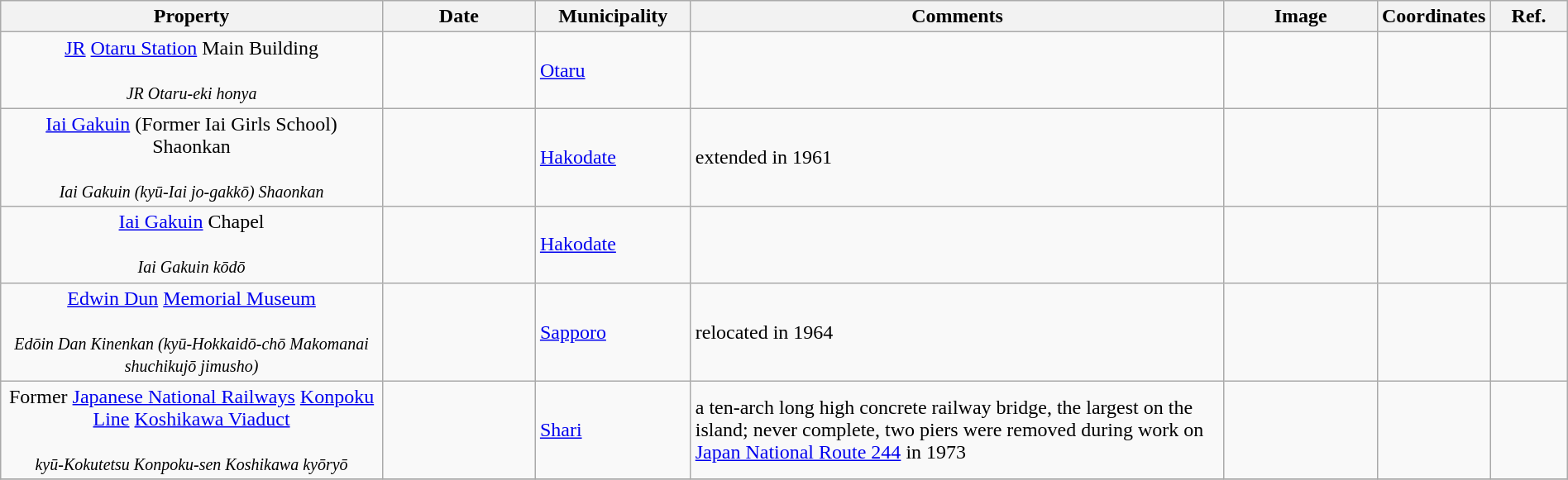<table class="wikitable sortable"  style="width:100%;">
<tr>
<th width="25%" align="left">Property</th>
<th width="10%" align="left" data-sort-type="number">Date</th>
<th width="10%" aligūn="left">Municipality</th>
<th width="35%" align="left" class="unsortable">Comments</th>
<th width="10%" align="left" class="unsortable">Image</th>
<th width="5%" align="left" class="unsortable">Coordinates</th>
<th width="5%" align="left" class="unsortable">Ref.</th>
</tr>
<tr>
<td align="center"><a href='#'>JR</a> <a href='#'>Otaru Station</a> Main Building<br><br><small><em>JR Otaru-eki honya</em></small></td>
<td></td>
<td><a href='#'>Otaru</a></td>
<td></td>
<td></td>
<td></td>
<td></td>
</tr>
<tr>
<td align="center"><a href='#'>Iai Gakuin</a> (Former Iai Girls School) Shaonkan<br><br><small><em>Iai Gakuin (kyū-Iai jo-gakkō) Shaonkan</em></small></td>
<td></td>
<td><a href='#'>Hakodate</a></td>
<td>extended in 1961</td>
<td></td>
<td></td>
<td></td>
</tr>
<tr>
<td align="center"><a href='#'>Iai Gakuin</a> Chapel<br><br><small><em>Iai Gakuin kōdō</em></small></td>
<td></td>
<td><a href='#'>Hakodate</a></td>
<td></td>
<td></td>
<td></td>
<td></td>
</tr>
<tr>
<td align="center"><a href='#'>Edwin Dun</a> <a href='#'>Memorial Museum</a><br><br><small><em>Edōin Dan Kinenkan (kyū-Hokkaidō-chō Makomanai shuchikujō jimusho)</em></small></td>
<td></td>
<td><a href='#'>Sapporo</a></td>
<td>relocated in 1964</td>
<td></td>
<td></td>
<td></td>
</tr>
<tr>
<td align="center">Former <a href='#'>Japanese National Railways</a> <a href='#'>Konpoku Line</a> <a href='#'>Koshikawa Viaduct</a><br><br><small><em>kyū-Kokutetsu Konpoku-sen Koshikawa kyōryō</em></small></td>
<td></td>
<td><a href='#'>Shari</a></td>
<td>a ten-arch  long  high concrete railway bridge, the largest on the island; never complete, two piers were removed during work on <a href='#'>Japan National Route 244</a> in 1973</td>
<td></td>
<td></td>
<td></td>
</tr>
<tr>
</tr>
</table>
